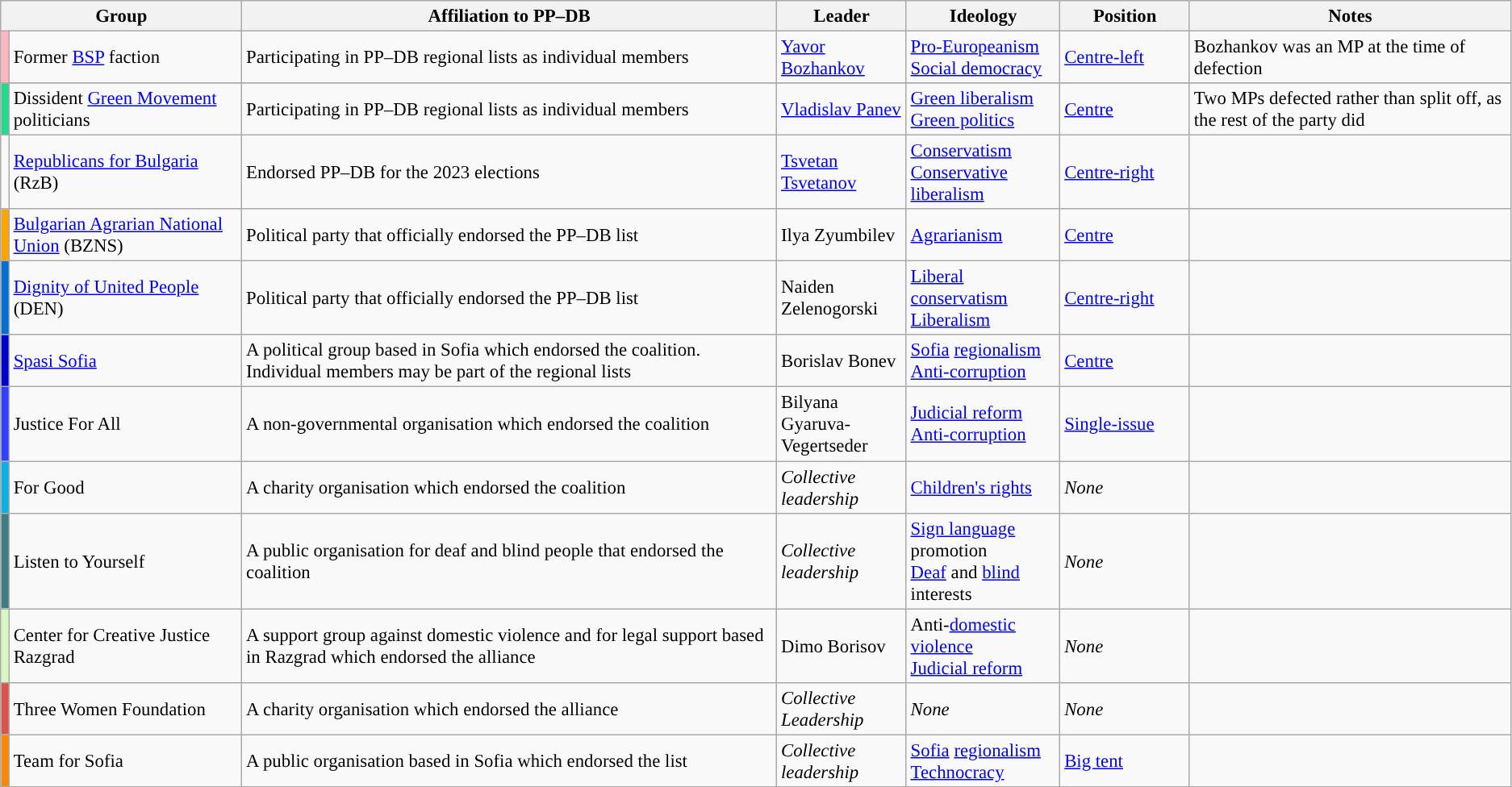<table class="wikitable mw-collapsible mw-collapsed" style="font-size:95%">
<tr>
<th style="width:200px" colspan="2">Group</th>
<th>Affiliation to PP–DB</th>
<th style="width:100px">Leader</th>
<th style="width:120px">Ideology</th>
<th style="width:100px">Position</th>
<th>Notes</th>
</tr>
<tr>
<td style="background:#FFB6C1"></td>
<td>Former <a href='#'>BSP</a> faction</td>
<td>Participating in PP–DB regional lists as individual members</td>
<td><a href='#'>Yavor Bozhankov</a></td>
<td><a href='#'>Pro-Europeanism</a><br><a href='#'>Social democracy</a></td>
<td><a href='#'>Centre-left</a></td>
<td>Bozhankov was an MP at the time of defection</td>
</tr>
<tr>
</tr>
<tr>
<td style="background:#21db8b"></td>
<td>Dissident <a href='#'>Green Movement</a> politicians</td>
<td>Participating in PP–DB regional lists as individual members</td>
<td><a href='#'>Vladislav Panev</a></td>
<td><a href='#'>Green liberalism</a><br><a href='#'>Green politics</a></td>
<td><a href='#'>Centre</a></td>
<td>Two MPs defected rather than split off, as the rest of the party did</td>
</tr>
<tr>
<td style="background:"></td>
<td><a href='#'>Republicans for Bulgaria</a> (RzB)</td>
<td>Endorsed PP–DB for the 2023 elections</td>
<td><a href='#'>Tsvetan Tsvetanov</a></td>
<td><a href='#'>Conservatism</a><br><a href='#'>Conservative liberalism</a></td>
<td><a href='#'>Centre-right</a></td>
<td></td>
</tr>
<tr>
<td style="background:#FFA500"></td>
<td><a href='#'>Bulgarian Agrarian National Union</a> (BZNS)</td>
<td>Political party that officially endorsed the PP–DB list</td>
<td>Ilya Zyumbilev</td>
<td><a href='#'>Agrarianism</a></td>
<td><a href='#'>Centre</a></td>
<td></td>
</tr>
<tr>
<td style="background:#016ED3"></td>
<td><a href='#'>Dignity of United People</a> (DEN)</td>
<td>Political party that officially endorsed the PP–DB list</td>
<td>Naiden Zelenogorski</td>
<td><a href='#'>Liberal conservatism</a><br><a href='#'>Liberalism</a></td>
<td><a href='#'>Centre-right</a></td>
<td></td>
</tr>
<tr>
<td style="background:#0000CC"></td>
<td><a href='#'>Spasi Sofia</a></td>
<td>A political group based in Sofia which endorsed the coalition. Individual members may be part of the regional lists</td>
<td>Borislav Bonev</td>
<td><a href='#'>Sofia</a> <a href='#'>regionalism</a><br><a href='#'>Anti-corruption</a></td>
<td><a href='#'>Centre</a></td>
<td></td>
</tr>
<tr>
<td style="background:#333FFF"></td>
<td>Justice For All</td>
<td>A non-governmental organisation which endorsed the coalition</td>
<td>Bilyana Gyaruva-Vegertseder</td>
<td><a href='#'>Judicial reform</a><br><a href='#'>Anti-corruption</a></td>
<td><a href='#'>Single-issue</a></td>
<td></td>
</tr>
<tr>
<td style="background:#09b0e2"></td>
<td>For Good</td>
<td>A charity organisation which endorsed the coalition</td>
<td><em>Collective leadership</em></td>
<td><a href='#'>Children's rights</a></td>
<td><em>None</em></td>
<td></td>
</tr>
<tr>
<td style="background:#3F7C87"></td>
<td>Listen to Yourself</td>
<td>A public organisation for deaf and blind people that endorsed the coalition</td>
<td><em>Collective leadership</em></td>
<td><a href='#'>Sign language</a> promotion<br><a href='#'>Deaf</a> and <a href='#'>blind</a> interests</td>
<td><em>None</em></td>
<td></td>
</tr>
<tr>
<td style="background:#D7F7C3"></td>
<td>Center for Creative Justice Razgrad</td>
<td>A support group against domestic violence and for legal support based in Razgrad which endorsed the alliance</td>
<td>Dimo Borisov</td>
<td>Anti-<a href='#'>domestic violence</a><br><a href='#'>Judicial reform</a></td>
<td><em>None</em></td>
<td></td>
</tr>
<tr>
<td style="background:#dc534b"></td>
<td>Three Women Foundation</td>
<td>A charity organisation which endorsed the alliance</td>
<td><em>Collective Leadership</em></td>
<td><em>None</em></td>
<td><em>None</em></td>
<td></td>
</tr>
<tr>
<td style="background:#FF8600"></td>
<td>Team for Sofia</td>
<td>A public organisation based in Sofia which endorsed the list</td>
<td><em>Collective leadership</em></td>
<td><a href='#'>Sofia</a> <a href='#'>regionalism</a><br><a href='#'>Technocracy</a></td>
<td><a href='#'>Big tent</a></td>
<td></td>
</tr>
</table>
